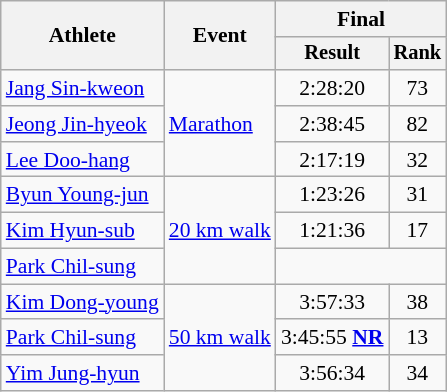<table class="wikitable" style="font-size:90%">
<tr>
<th rowspan=2>Athlete</th>
<th rowspan=2>Event</th>
<th colspan="2">Final</th>
</tr>
<tr style="font-size:95%">
<th>Result</th>
<th>Rank</th>
</tr>
<tr align=center>
<td align=left><a href='#'>Jang Sin-kweon</a></td>
<td align=left rowspan=3><a href='#'>Marathon</a></td>
<td>2:28:20</td>
<td>73</td>
</tr>
<tr align=center>
<td align=left><a href='#'>Jeong Jin-hyeok</a></td>
<td>2:38:45</td>
<td>82</td>
</tr>
<tr align=center>
<td align=left><a href='#'>Lee Doo-hang</a></td>
<td>2:17:19</td>
<td>32</td>
</tr>
<tr align=center>
<td align=left><a href='#'>Byun Young-jun</a></td>
<td align=left rowspan=3><a href='#'>20 km walk</a></td>
<td>1:23:26</td>
<td>31</td>
</tr>
<tr align=center>
<td align=left><a href='#'>Kim Hyun-sub</a></td>
<td>1:21:36</td>
<td>17</td>
</tr>
<tr align=center>
<td align=left><a href='#'>Park Chil-sung</a></td>
<td colspan=2></td>
</tr>
<tr align=center>
<td align=left><a href='#'>Kim Dong-young</a></td>
<td align=left rowspan=3><a href='#'>50 km walk</a></td>
<td>3:57:33</td>
<td>38</td>
</tr>
<tr align=center>
<td align=left><a href='#'>Park Chil-sung</a></td>
<td>3:45:55 <strong><a href='#'>NR</a></strong></td>
<td>13</td>
</tr>
<tr align=center>
<td align=left><a href='#'>Yim Jung-hyun</a></td>
<td>3:56:34</td>
<td>34</td>
</tr>
</table>
